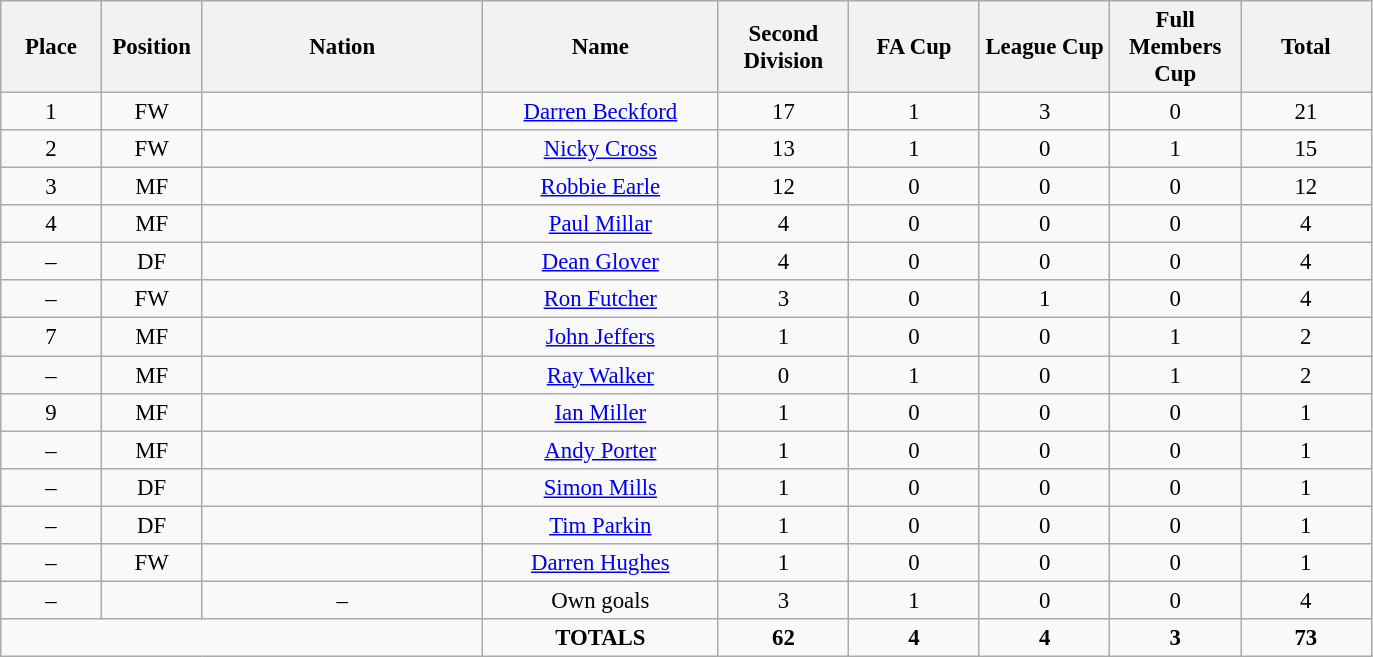<table class="wikitable" style="font-size: 95%; text-align: center;">
<tr>
<th width=60>Place</th>
<th width=60>Position</th>
<th width=180>Nation</th>
<th width=150>Name</th>
<th width=80>Second Division</th>
<th width=80>FA Cup</th>
<th width=80>League Cup</th>
<th width=80>Full Members Cup</th>
<th width=80>Total</th>
</tr>
<tr>
<td>1</td>
<td>FW</td>
<td></td>
<td><a href='#'>Darren Beckford</a></td>
<td>17</td>
<td>1</td>
<td>3</td>
<td>0</td>
<td>21</td>
</tr>
<tr>
<td>2</td>
<td>FW</td>
<td></td>
<td><a href='#'>Nicky Cross</a></td>
<td>13</td>
<td>1</td>
<td>0</td>
<td>1</td>
<td>15</td>
</tr>
<tr>
<td>3</td>
<td>MF</td>
<td></td>
<td><a href='#'>Robbie Earle</a></td>
<td>12</td>
<td>0</td>
<td>0</td>
<td>0</td>
<td>12</td>
</tr>
<tr>
<td>4</td>
<td>MF</td>
<td></td>
<td><a href='#'>Paul Millar</a></td>
<td>4</td>
<td>0</td>
<td>0</td>
<td>0</td>
<td>4</td>
</tr>
<tr>
<td>–</td>
<td>DF</td>
<td></td>
<td><a href='#'>Dean Glover</a></td>
<td>4</td>
<td>0</td>
<td>0</td>
<td>0</td>
<td>4</td>
</tr>
<tr>
<td>–</td>
<td>FW</td>
<td></td>
<td><a href='#'>Ron Futcher</a></td>
<td>3</td>
<td>0</td>
<td>1</td>
<td>0</td>
<td>4</td>
</tr>
<tr>
<td>7</td>
<td>MF</td>
<td></td>
<td><a href='#'>John Jeffers</a></td>
<td>1</td>
<td>0</td>
<td>0</td>
<td>1</td>
<td>2</td>
</tr>
<tr>
<td>–</td>
<td>MF</td>
<td></td>
<td><a href='#'>Ray Walker</a></td>
<td>0</td>
<td>1</td>
<td>0</td>
<td>1</td>
<td>2</td>
</tr>
<tr>
<td>9</td>
<td>MF</td>
<td></td>
<td><a href='#'>Ian Miller</a></td>
<td>1</td>
<td>0</td>
<td>0</td>
<td>0</td>
<td>1</td>
</tr>
<tr>
<td>–</td>
<td>MF</td>
<td></td>
<td><a href='#'>Andy Porter</a></td>
<td>1</td>
<td>0</td>
<td>0</td>
<td>0</td>
<td>1</td>
</tr>
<tr>
<td>–</td>
<td>DF</td>
<td></td>
<td><a href='#'>Simon Mills</a></td>
<td>1</td>
<td>0</td>
<td>0</td>
<td>0</td>
<td>1</td>
</tr>
<tr>
<td>–</td>
<td>DF</td>
<td></td>
<td><a href='#'>Tim Parkin</a></td>
<td>1</td>
<td>0</td>
<td>0</td>
<td>0</td>
<td>1</td>
</tr>
<tr>
<td>–</td>
<td>FW</td>
<td></td>
<td><a href='#'>Darren Hughes</a></td>
<td>1</td>
<td>0</td>
<td>0</td>
<td>0</td>
<td>1</td>
</tr>
<tr>
<td>–</td>
<td></td>
<td>–</td>
<td>Own goals</td>
<td>3</td>
<td>1</td>
<td>0</td>
<td>0</td>
<td>4</td>
</tr>
<tr>
<td colspan="3"></td>
<td><strong>TOTALS</strong></td>
<td><strong>62</strong></td>
<td><strong>4</strong></td>
<td><strong>4</strong></td>
<td><strong>3</strong></td>
<td><strong>73</strong></td>
</tr>
</table>
